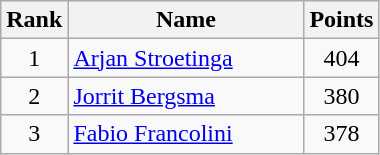<table class="wikitable" border="1">
<tr>
<th width=30>Rank</th>
<th width=150>Name</th>
<th width=25>Points</th>
</tr>
<tr align="center">
<td>1</td>
<td align="left"> <a href='#'>Arjan Stroetinga</a></td>
<td>404</td>
</tr>
<tr align="center">
<td>2</td>
<td align="left"> <a href='#'>Jorrit Bergsma</a></td>
<td>380</td>
</tr>
<tr align="center">
<td>3</td>
<td align="left"> <a href='#'>Fabio Francolini</a></td>
<td>378</td>
</tr>
</table>
